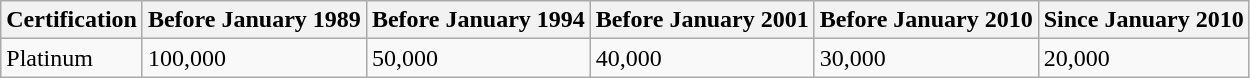<table class="wikitable">
<tr>
<th>Certification</th>
<th>Before January 1989</th>
<th>Before January 1994</th>
<th>Before January 2001</th>
<th>Before January 2010</th>
<th>Since January 2010</th>
</tr>
<tr>
<td>Platinum</td>
<td>100,000</td>
<td>50,000</td>
<td>40,000</td>
<td>30,000</td>
<td>20,000</td>
</tr>
</table>
